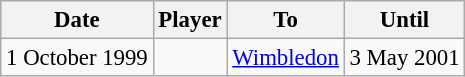<table class="wikitable sortable" style="font-size:95%">
<tr>
<th>Date</th>
<th>Player</th>
<th>To</th>
<th>Until</th>
</tr>
<tr>
<td>1 October 1999</td>
<td> </td>
<td><a href='#'>Wimbledon</a></td>
<td>3 May 2001</td>
</tr>
</table>
